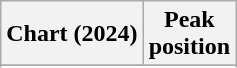<table class="wikitable sortable plainrowheaders" style="text-align:center">
<tr>
<th scope="col">Chart (2024)</th>
<th scope="col">Peak<br>position</th>
</tr>
<tr>
</tr>
<tr>
</tr>
<tr>
</tr>
<tr>
</tr>
</table>
